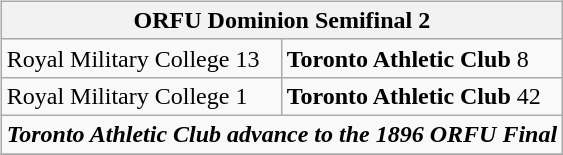<table cellspacing="10">
<tr>
<td valign="top"><br><table class="wikitable">
<tr>
<th bgcolor="#DDDDDD" colspan="4"><strong>ORFU Dominion Semifinal 2</strong></th>
</tr>
<tr>
<td>Royal Military College 13</td>
<td><strong>Toronto Athletic Club </strong> 8</td>
</tr>
<tr>
<td>Royal Military College 1</td>
<td><strong>Toronto Athletic Club</strong> 42</td>
</tr>
<tr>
<td align="center" colspan="4"><strong><em>Toronto Athletic Club advance to the 1896 ORFU Final</em></strong></td>
</tr>
<tr>
</tr>
</table>
</td>
</tr>
</table>
